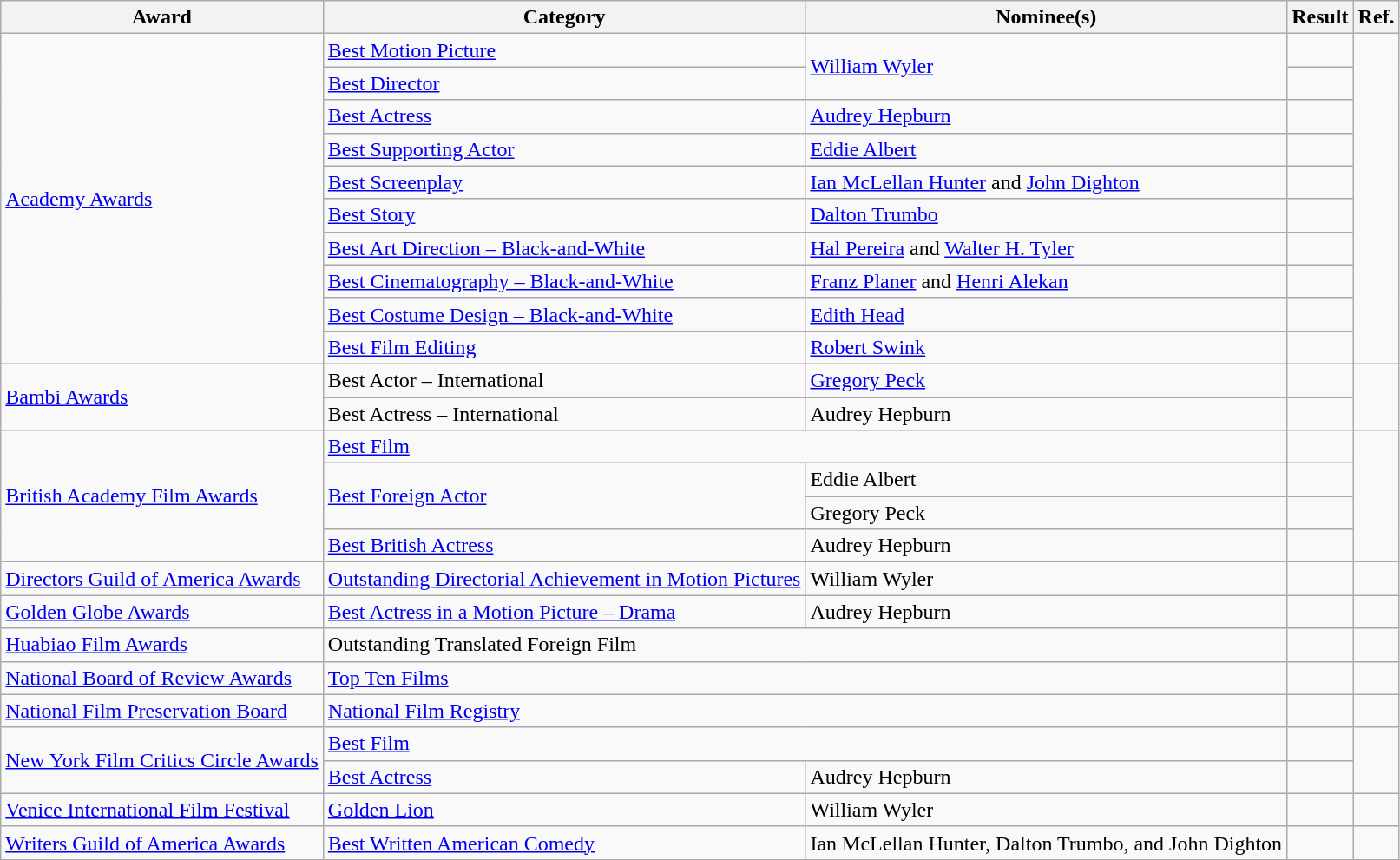<table class="wikitable plainrowheaders">
<tr>
<th>Award</th>
<th>Category</th>
<th>Nominee(s)</th>
<th>Result</th>
<th>Ref.</th>
</tr>
<tr>
<td rowspan="10"><a href='#'>Academy Awards</a></td>
<td><a href='#'>Best Motion Picture</a></td>
<td rowspan="2"><a href='#'>William Wyler</a></td>
<td></td>
<td align="center" rowspan="10"> <br> </td>
</tr>
<tr>
<td><a href='#'>Best Director</a></td>
<td></td>
</tr>
<tr>
<td><a href='#'>Best Actress</a></td>
<td><a href='#'>Audrey Hepburn</a></td>
<td></td>
</tr>
<tr>
<td><a href='#'>Best Supporting Actor</a></td>
<td><a href='#'>Eddie Albert</a></td>
<td></td>
</tr>
<tr>
<td><a href='#'>Best Screenplay</a></td>
<td><a href='#'>Ian McLellan Hunter</a> and <a href='#'>John Dighton</a></td>
<td></td>
</tr>
<tr>
<td><a href='#'>Best Story</a></td>
<td><a href='#'>Dalton Trumbo</a></td>
<td></td>
</tr>
<tr>
<td><a href='#'>Best Art Direction – Black-and-White</a></td>
<td><a href='#'>Hal Pereira</a> and <a href='#'>Walter H. Tyler</a></td>
<td></td>
</tr>
<tr>
<td><a href='#'>Best Cinematography – Black-and-White</a></td>
<td><a href='#'>Franz Planer</a> and <a href='#'>Henri Alekan</a></td>
<td></td>
</tr>
<tr>
<td><a href='#'>Best Costume Design – Black-and-White</a></td>
<td><a href='#'>Edith Head</a></td>
<td></td>
</tr>
<tr>
<td><a href='#'>Best Film Editing</a></td>
<td><a href='#'>Robert Swink</a></td>
<td></td>
</tr>
<tr>
<td rowspan="2"><a href='#'>Bambi Awards</a></td>
<td>Best Actor – International</td>
<td><a href='#'>Gregory Peck</a></td>
<td></td>
<td align="center" rowspan="2"></td>
</tr>
<tr>
<td>Best Actress – International</td>
<td>Audrey Hepburn</td>
<td></td>
</tr>
<tr>
<td rowspan="4"><a href='#'>British Academy Film Awards</a></td>
<td colspan="2"><a href='#'>Best Film</a></td>
<td></td>
<td align="center" rowspan="4"></td>
</tr>
<tr>
<td rowspan="2"><a href='#'>Best Foreign Actor</a></td>
<td>Eddie Albert</td>
<td></td>
</tr>
<tr>
<td>Gregory Peck</td>
<td></td>
</tr>
<tr>
<td><a href='#'>Best British Actress</a></td>
<td>Audrey Hepburn</td>
<td></td>
</tr>
<tr>
<td><a href='#'>Directors Guild of America Awards</a></td>
<td><a href='#'>Outstanding Directorial Achievement in Motion Pictures</a></td>
<td>William Wyler</td>
<td></td>
<td align="center"></td>
</tr>
<tr>
<td><a href='#'>Golden Globe Awards</a></td>
<td><a href='#'>Best Actress in a Motion Picture – Drama</a></td>
<td>Audrey Hepburn</td>
<td></td>
<td align="center"></td>
</tr>
<tr>
<td><a href='#'>Huabiao Film Awards</a></td>
<td colspan="2">Outstanding Translated Foreign Film</td>
<td></td>
<td align="center"></td>
</tr>
<tr>
<td><a href='#'>National Board of Review Awards</a></td>
<td colspan="2"><a href='#'>Top Ten Films</a></td>
<td></td>
<td align="center"></td>
</tr>
<tr>
<td><a href='#'>National Film Preservation Board</a></td>
<td colspan="2"><a href='#'>National Film Registry</a></td>
<td></td>
<td align="center"></td>
</tr>
<tr>
<td rowspan="2"><a href='#'>New York Film Critics Circle Awards</a></td>
<td colspan="2"><a href='#'>Best Film</a></td>
<td></td>
<td align="center" rowspan="2"></td>
</tr>
<tr>
<td><a href='#'>Best Actress</a></td>
<td>Audrey Hepburn</td>
<td></td>
</tr>
<tr>
<td><a href='#'>Venice International Film Festival</a></td>
<td><a href='#'>Golden Lion</a></td>
<td>William Wyler</td>
<td></td>
<td align="center"></td>
</tr>
<tr>
<td><a href='#'>Writers Guild of America Awards</a></td>
<td><a href='#'>Best Written American Comedy</a></td>
<td>Ian McLellan Hunter, Dalton Trumbo, and John Dighton</td>
<td></td>
<td align="center"></td>
</tr>
</table>
